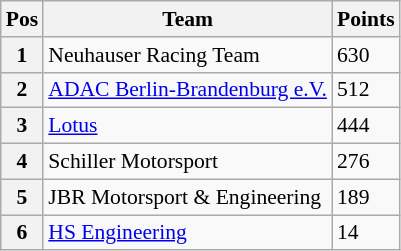<table class="wikitable" style="font-size:90%">
<tr>
<th>Pos</th>
<th>Team</th>
<th>Points</th>
</tr>
<tr>
<th>1</th>
<td> Neuhauser Racing Team</td>
<td>630</td>
</tr>
<tr>
<th>2</th>
<td> <a href='#'>ADAC Berlin-Brandenburg e.V.</a></td>
<td>512</td>
</tr>
<tr>
<th>3</th>
<td> <a href='#'>Lotus</a></td>
<td>444</td>
</tr>
<tr>
<th>4</th>
<td> Schiller Motorsport</td>
<td>276</td>
</tr>
<tr>
<th>5</th>
<td> JBR Motorsport & Engineering</td>
<td>189</td>
</tr>
<tr>
<th>6</th>
<td> <a href='#'>HS Engineering</a></td>
<td>14</td>
</tr>
</table>
